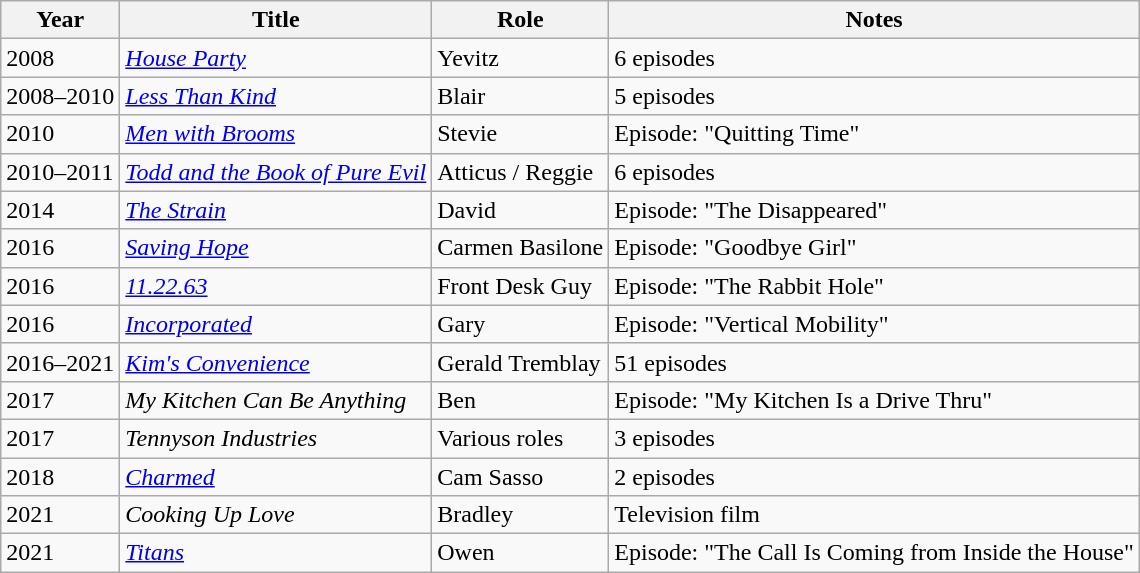<table class="wikitable sortable">
<tr>
<th>Year</th>
<th>Title</th>
<th>Role</th>
<th>Notes</th>
</tr>
<tr>
<td>2008</td>
<td><em><a href='#'>House Party</a></em></td>
<td>Yevitz</td>
<td>6 episodes</td>
</tr>
<tr>
<td>2008–2010</td>
<td><em><a href='#'>Less Than Kind</a></em></td>
<td>Blair</td>
<td>5 episodes</td>
</tr>
<tr>
<td>2010</td>
<td><a href='#'><em>Men with Brooms</em></a></td>
<td>Stevie</td>
<td>Episode: "Quitting Time"</td>
</tr>
<tr>
<td>2010–2011</td>
<td><em><a href='#'>Todd and the Book of Pure Evil</a></em></td>
<td>Atticus / Reggie</td>
<td>6 episodes</td>
</tr>
<tr>
<td>2014</td>
<td data-sort-value="Strain, The"><a href='#'><em>The Strain</em></a></td>
<td>David</td>
<td>Episode: "The Disappeared"</td>
</tr>
<tr>
<td>2016</td>
<td><em><a href='#'>Saving Hope</a></em></td>
<td>Carmen Basilone</td>
<td>Episode: "Goodbye Girl"</td>
</tr>
<tr>
<td>2016</td>
<td><em><a href='#'>11.22.63</a></em></td>
<td>Front Desk Guy</td>
<td>Episode: "The Rabbit Hole"</td>
</tr>
<tr>
<td>2016</td>
<td><a href='#'><em>Incorporated</em></a></td>
<td>Gary</td>
<td>Episode: "Vertical Mobility"</td>
</tr>
<tr>
<td>2016–2021</td>
<td><em><a href='#'>Kim's Convenience</a></em></td>
<td>Gerald Tremblay</td>
<td>51 episodes</td>
</tr>
<tr>
<td>2017</td>
<td><em>My Kitchen Can Be Anything</em></td>
<td>Ben</td>
<td>Episode: "My Kitchen Is a Drive Thru"</td>
</tr>
<tr>
<td>2017</td>
<td><em>Tennyson Industries</em></td>
<td>Various roles</td>
<td>3 episodes</td>
</tr>
<tr>
<td>2018</td>
<td><a href='#'><em>Charmed</em></a></td>
<td>Cam Sasso</td>
<td>2 episodes</td>
</tr>
<tr>
<td>2021</td>
<td><em>Cooking Up Love</em></td>
<td>Bradley</td>
<td>Television film</td>
</tr>
<tr>
<td>2021</td>
<td><a href='#'><em>Titans</em></a></td>
<td>Owen</td>
<td>Episode: "The Call Is Coming from Inside the House"</td>
</tr>
</table>
